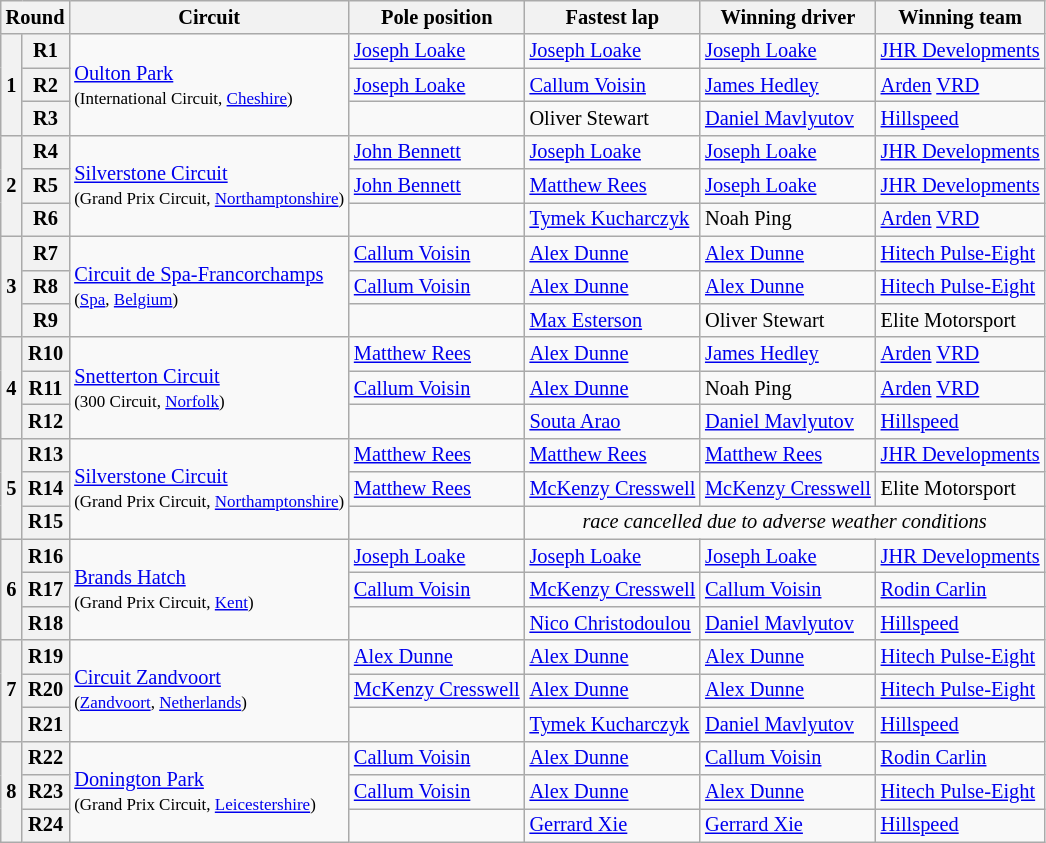<table class="wikitable" style="font-size: 85%">
<tr>
<th colspan="2">Round</th>
<th>Circuit</th>
<th>Pole position</th>
<th>Fastest lap</th>
<th>Winning driver</th>
<th>Winning team</th>
</tr>
<tr>
<th rowspan=3>1</th>
<th>R1</th>
<td rowspan="3"> <a href='#'>Oulton Park</a><br><small>(International Circuit, <a href='#'>Cheshire</a>)</small></td>
<td> <a href='#'>Joseph Loake</a></td>
<td> <a href='#'>Joseph Loake</a></td>
<td> <a href='#'>Joseph Loake</a></td>
<td><a href='#'>JHR Developments</a></td>
</tr>
<tr>
<th>R2</th>
<td> <a href='#'>Joseph Loake</a></td>
<td> <a href='#'>Callum Voisin</a></td>
<td> <a href='#'>James Hedley</a></td>
<td><a href='#'>Arden</a> <a href='#'>VRD</a></td>
</tr>
<tr>
<th>R3</th>
<td></td>
<td> Oliver Stewart</td>
<td> <a href='#'>Daniel Mavlyutov</a></td>
<td><a href='#'>Hillspeed</a></td>
</tr>
<tr>
<th rowspan=3>2</th>
<th>R4</th>
<td rowspan="3"> <a href='#'>Silverstone Circuit</a><br><small>(Grand Prix Circuit, <a href='#'>Northamptonshire</a>)</small></td>
<td> <a href='#'>John Bennett</a></td>
<td> <a href='#'>Joseph Loake</a></td>
<td> <a href='#'>Joseph Loake</a></td>
<td><a href='#'>JHR Developments</a></td>
</tr>
<tr>
<th>R5</th>
<td> <a href='#'>John Bennett</a></td>
<td> <a href='#'>Matthew Rees</a></td>
<td> <a href='#'>Joseph Loake</a></td>
<td><a href='#'>JHR Developments</a></td>
</tr>
<tr>
<th>R6</th>
<td></td>
<td> <a href='#'>Tymek Kucharczyk</a></td>
<td> Noah Ping</td>
<td><a href='#'>Arden</a> <a href='#'>VRD</a></td>
</tr>
<tr>
<th rowspan=3>3</th>
<th>R7</th>
<td rowspan="3" nowrap=""> <a href='#'>Circuit de Spa-Francorchamps</a><br><small>(<a href='#'>Spa</a>, <a href='#'>Belgium</a>)</small></td>
<td> <a href='#'>Callum Voisin</a></td>
<td> <a href='#'>Alex Dunne</a></td>
<td> <a href='#'>Alex Dunne</a></td>
<td><a href='#'>Hitech Pulse-Eight</a></td>
</tr>
<tr>
<th>R8</th>
<td> <a href='#'>Callum Voisin</a></td>
<td> <a href='#'>Alex Dunne</a></td>
<td> <a href='#'>Alex Dunne</a></td>
<td><a href='#'>Hitech Pulse-Eight</a></td>
</tr>
<tr>
<th>R9</th>
<td></td>
<td> <a href='#'>Max Esterson</a></td>
<td> Oliver Stewart</td>
<td>Elite Motorsport</td>
</tr>
<tr>
<th rowspan=3>4</th>
<th>R10</th>
<td rowspan="3"> <a href='#'>Snetterton Circuit</a><br><small>(300 Circuit, <a href='#'>Norfolk</a>)</small></td>
<td> <a href='#'>Matthew Rees</a></td>
<td> <a href='#'>Alex Dunne</a></td>
<td> <a href='#'>James Hedley</a></td>
<td><a href='#'>Arden</a> <a href='#'>VRD</a></td>
</tr>
<tr>
<th>R11</th>
<td> <a href='#'>Callum Voisin</a></td>
<td> <a href='#'>Alex Dunne</a></td>
<td> Noah Ping</td>
<td><a href='#'>Arden</a> <a href='#'>VRD</a></td>
</tr>
<tr>
<th>R12</th>
<td></td>
<td> <a href='#'>Souta Arao</a></td>
<td> <a href='#'>Daniel Mavlyutov</a></td>
<td><a href='#'>Hillspeed</a></td>
</tr>
<tr>
<th rowspan=3>5</th>
<th>R13</th>
<td rowspan="3"> <a href='#'>Silverstone Circuit</a><br><small>(Grand Prix Circuit, <a href='#'>Northamptonshire</a>)</small></td>
<td> <a href='#'>Matthew Rees</a></td>
<td> <a href='#'>Matthew Rees</a></td>
<td> <a href='#'>Matthew Rees</a></td>
<td><a href='#'>JHR Developments</a></td>
</tr>
<tr>
<th>R14</th>
<td> <a href='#'>Matthew Rees</a></td>
<td> <a href='#'>McKenzy Cresswell</a></td>
<td> <a href='#'>McKenzy Cresswell</a></td>
<td>Elite Motorsport</td>
</tr>
<tr>
<th>R15</th>
<td></td>
<td colspan=3 align=center><em>race cancelled due to adverse weather conditions</em></td>
</tr>
<tr>
<th rowspan=3>6</th>
<th>R16</th>
<td rowspan="3"> <a href='#'>Brands Hatch</a><br><small>(Grand Prix Circuit, <a href='#'>Kent</a>)</small></td>
<td> <a href='#'>Joseph Loake</a></td>
<td> <a href='#'>Joseph Loake</a></td>
<td> <a href='#'>Joseph Loake</a></td>
<td><a href='#'>JHR Developments</a></td>
</tr>
<tr>
<th>R17</th>
<td> <a href='#'>Callum Voisin</a></td>
<td> <a href='#'>McKenzy Cresswell</a></td>
<td> <a href='#'>Callum Voisin</a></td>
<td><a href='#'>Rodin Carlin</a></td>
</tr>
<tr>
<th>R18</th>
<td></td>
<td> <a href='#'>Nico Christodoulou</a></td>
<td> <a href='#'>Daniel Mavlyutov</a></td>
<td><a href='#'>Hillspeed</a></td>
</tr>
<tr>
<th rowspan=3>7</th>
<th>R19</th>
<td rowspan="3"> <a href='#'>Circuit Zandvoort</a><br><small>(<a href='#'>Zandvoort</a>, <a href='#'>Netherlands</a>)</small></td>
<td> <a href='#'>Alex Dunne</a></td>
<td> <a href='#'>Alex Dunne</a></td>
<td> <a href='#'>Alex Dunne</a></td>
<td><a href='#'>Hitech Pulse-Eight</a></td>
</tr>
<tr>
<th>R20</th>
<td> <a href='#'>McKenzy Cresswell</a></td>
<td> <a href='#'>Alex Dunne</a></td>
<td> <a href='#'>Alex Dunne</a></td>
<td><a href='#'>Hitech Pulse-Eight</a></td>
</tr>
<tr>
<th>R21</th>
<td></td>
<td> <a href='#'>Tymek Kucharczyk</a></td>
<td> <a href='#'>Daniel Mavlyutov</a></td>
<td><a href='#'>Hillspeed</a></td>
</tr>
<tr>
<th rowspan=3>8</th>
<th>R22</th>
<td rowspan="3"> <a href='#'>Donington Park</a><br><small>(Grand Prix Circuit, <a href='#'>Leicestershire</a>)</small></td>
<td> <a href='#'>Callum Voisin</a></td>
<td> <a href='#'>Alex Dunne</a></td>
<td> <a href='#'>Callum Voisin</a></td>
<td><a href='#'>Rodin Carlin</a></td>
</tr>
<tr>
<th>R23</th>
<td> <a href='#'>Callum Voisin</a></td>
<td> <a href='#'>Alex Dunne</a></td>
<td> <a href='#'>Alex Dunne</a></td>
<td><a href='#'>Hitech Pulse-Eight</a></td>
</tr>
<tr>
<th>R24</th>
<td></td>
<td> <a href='#'>Gerrard Xie</a></td>
<td> <a href='#'>Gerrard Xie</a></td>
<td><a href='#'>Hillspeed</a></td>
</tr>
</table>
